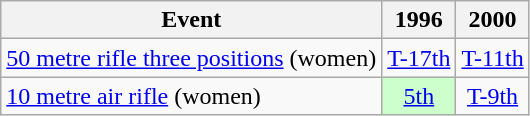<table class="wikitable" style="text-align: center">
<tr>
<th>Event</th>
<th>1996</th>
<th>2000</th>
</tr>
<tr>
<td align=left><a href='#'>50 metre rifle three positions</a> (women)</td>
<td><a href='#'>T-17th</a></td>
<td><a href='#'>T-11th</a></td>
</tr>
<tr>
<td align=left><a href='#'>10 metre air rifle</a> (women)</td>
<td style="background: #ccffcc"><a href='#'>5th</a></td>
<td><a href='#'>T-9th</a></td>
</tr>
</table>
